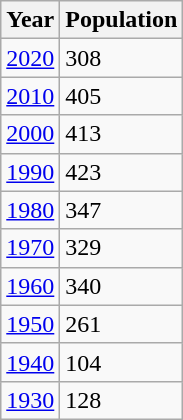<table class="wikitable">
<tr>
<th>Year</th>
<th>Population</th>
</tr>
<tr>
<td><a href='#'>2020</a></td>
<td>308</td>
</tr>
<tr>
<td><a href='#'>2010</a></td>
<td>405</td>
</tr>
<tr>
<td><a href='#'>2000</a></td>
<td>413</td>
</tr>
<tr>
<td><a href='#'>1990</a></td>
<td>423</td>
</tr>
<tr>
<td><a href='#'>1980</a></td>
<td>347</td>
</tr>
<tr>
<td><a href='#'>1970</a></td>
<td>329</td>
</tr>
<tr>
<td><a href='#'>1960</a></td>
<td>340</td>
</tr>
<tr>
<td><a href='#'>1950</a></td>
<td>261</td>
</tr>
<tr>
<td><a href='#'>1940</a></td>
<td>104</td>
</tr>
<tr>
<td><a href='#'>1930</a></td>
<td>128</td>
</tr>
</table>
